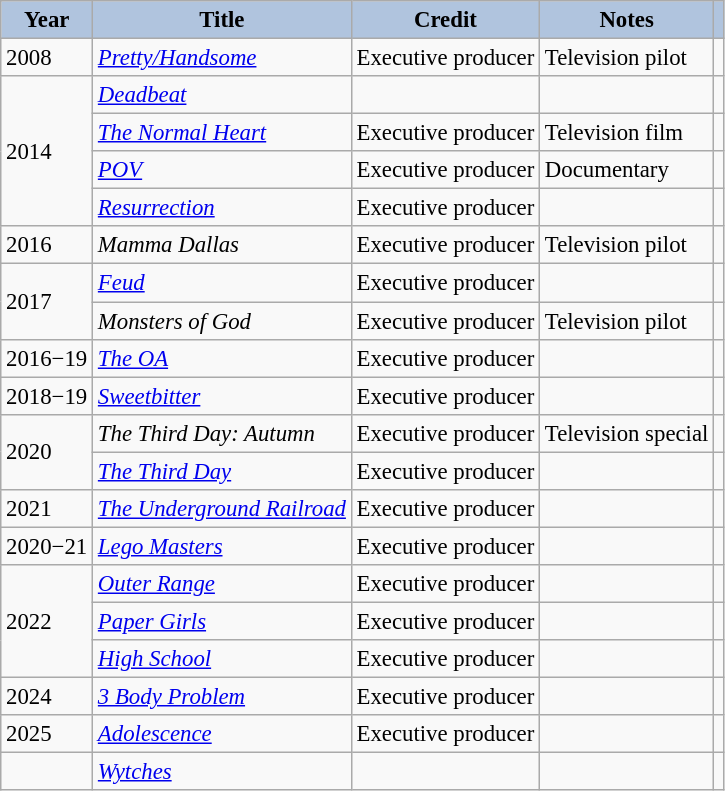<table class="wikitable" style="font-size:95%;">
<tr>
<th style="background:#B0C4DE;">Year</th>
<th style="background:#B0C4DE;">Title</th>
<th style="background:#B0C4DE;">Credit</th>
<th style="background:#B0C4DE;">Notes</th>
<th style="background:#B0C4DE;"></th>
</tr>
<tr>
<td>2008</td>
<td><em><a href='#'>Pretty/Handsome</a></em></td>
<td>Executive producer</td>
<td>Television pilot</td>
<td></td>
</tr>
<tr>
<td rowspan=4>2014</td>
<td><em><a href='#'>Deadbeat</a></em></td>
<td></td>
<td></td>
<td></td>
</tr>
<tr>
<td><em><a href='#'>The Normal Heart</a></em></td>
<td>Executive producer</td>
<td>Television film</td>
<td></td>
</tr>
<tr>
<td><em><a href='#'>POV</a></em></td>
<td>Executive producer</td>
<td>Documentary</td>
<td></td>
</tr>
<tr>
<td><em><a href='#'>Resurrection</a></em></td>
<td>Executive producer</td>
<td></td>
<td></td>
</tr>
<tr>
<td>2016</td>
<td><em>Mamma Dallas</em></td>
<td>Executive producer</td>
<td>Television pilot</td>
<td></td>
</tr>
<tr>
<td rowspan=2>2017</td>
<td><em><a href='#'>Feud</a></em></td>
<td>Executive producer</td>
<td></td>
<td></td>
</tr>
<tr>
<td><em>Monsters of God</em></td>
<td>Executive producer</td>
<td>Television pilot</td>
<td></td>
</tr>
<tr>
<td>2016−19</td>
<td><em><a href='#'>The OA</a></em></td>
<td>Executive producer</td>
<td></td>
<td></td>
</tr>
<tr>
<td>2018−19</td>
<td><em><a href='#'>Sweetbitter</a></em></td>
<td>Executive producer</td>
<td></td>
<td></td>
</tr>
<tr>
<td rowspan=2>2020</td>
<td><em>The Third Day: Autumn</em></td>
<td>Executive producer</td>
<td>Television special</td>
<td></td>
</tr>
<tr>
<td><em><a href='#'>The Third Day</a></em></td>
<td>Executive producer</td>
<td></td>
<td></td>
</tr>
<tr>
<td>2021</td>
<td><em><a href='#'>The Underground Railroad</a></em></td>
<td>Executive producer</td>
<td></td>
<td></td>
</tr>
<tr>
<td>2020−21</td>
<td><em><a href='#'>Lego Masters</a></em></td>
<td>Executive producer</td>
<td></td>
<td></td>
</tr>
<tr>
<td rowspan=3>2022</td>
<td><em><a href='#'>Outer Range</a></em></td>
<td>Executive producer</td>
<td></td>
<td></td>
</tr>
<tr>
<td><em><a href='#'>Paper Girls</a></em></td>
<td>Executive producer</td>
<td></td>
<td></td>
</tr>
<tr>
<td><em><a href='#'>High School</a></em></td>
<td>Executive producer</td>
<td></td>
<td></td>
</tr>
<tr>
<td>2024</td>
<td><em><a href='#'>3 Body Problem</a></em></td>
<td>Executive producer</td>
<td></td>
<td></td>
</tr>
<tr>
<td>2025</td>
<td><em><a href='#'>Adolescence</a></em></td>
<td>Executive producer</td>
<td></td>
<td></td>
</tr>
<tr>
<td></td>
<td><em><a href='#'>Wytches</a></em></td>
<td></td>
<td></td>
<td></td>
</tr>
</table>
